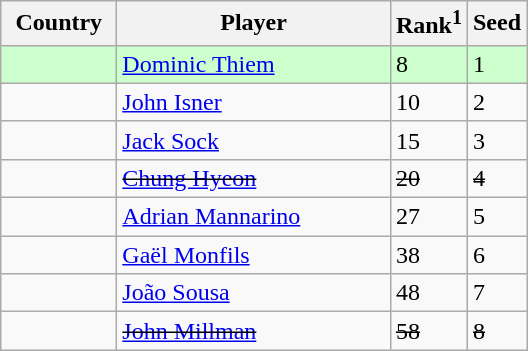<table class="sortable wikitable">
<tr>
<th width="70">Country</th>
<th width="175">Player</th>
<th>Rank<sup>1</sup></th>
<th>Seed</th>
</tr>
<tr style="background:#cfc;">
<td></td>
<td><a href='#'>Dominic Thiem</a></td>
<td>8</td>
<td>1</td>
</tr>
<tr>
<td></td>
<td><a href='#'>John Isner</a></td>
<td>10</td>
<td>2</td>
</tr>
<tr>
<td></td>
<td><a href='#'>Jack Sock</a></td>
<td>15</td>
<td>3</td>
</tr>
<tr>
<td></td>
<td><s><a href='#'>Chung Hyeon</a></s></td>
<td><s>20</s></td>
<td><s>4</s></td>
</tr>
<tr>
<td></td>
<td><a href='#'>Adrian Mannarino</a></td>
<td>27</td>
<td>5</td>
</tr>
<tr>
<td></td>
<td><a href='#'>Gaël Monfils</a></td>
<td>38</td>
<td>6</td>
</tr>
<tr>
<td></td>
<td><a href='#'>João Sousa</a></td>
<td>48</td>
<td>7</td>
</tr>
<tr>
<td></td>
<td><s><a href='#'>John Millman</a></s></td>
<td><s>58</s></td>
<td><s>8</s></td>
</tr>
</table>
